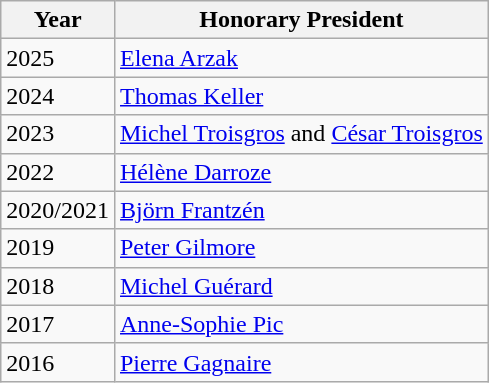<table class="wikitable sortable">
<tr>
<th>Year</th>
<th>Honorary President </th>
</tr>
<tr>
<td>2025</td>
<td><a href='#'>Elena Arzak</a></td>
</tr>
<tr>
<td>2024</td>
<td><a href='#'>Thomas Keller</a></td>
</tr>
<tr>
<td>2023</td>
<td><a href='#'>Michel Troisgros</a> and <a href='#'>César Troisgros</a></td>
</tr>
<tr>
<td>2022</td>
<td><a href='#'>Hélène Darroze</a></td>
</tr>
<tr>
<td>2020/2021</td>
<td><a href='#'>Björn Frantzén</a></td>
</tr>
<tr>
<td>2019</td>
<td><a href='#'>Peter Gilmore</a></td>
</tr>
<tr>
<td>2018</td>
<td><a href='#'>Michel Guérard</a></td>
</tr>
<tr>
<td>2017</td>
<td><a href='#'>Anne-Sophie Pic</a></td>
</tr>
<tr>
<td>2016</td>
<td><a href='#'>Pierre Gagnaire</a></td>
</tr>
</table>
